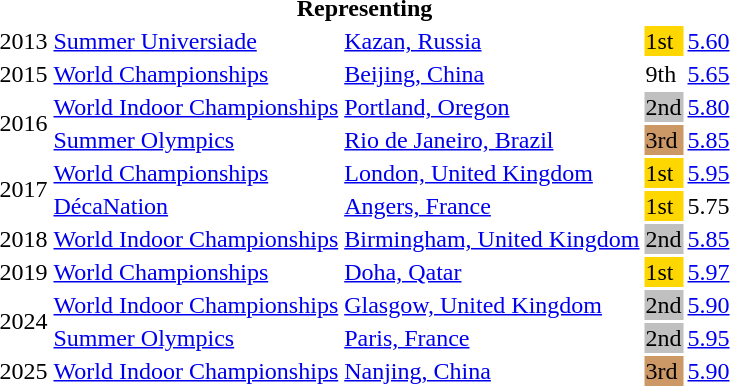<table>
<tr>
<th colspan="6">Representing </th>
</tr>
<tr>
<td>2013</td>
<td><a href='#'>Summer Universiade</a></td>
<td><a href='#'>Kazan, Russia</a></td>
<td bgcolor="gold">1st</td>
<td><a href='#'>5.60</a></td>
</tr>
<tr>
<td>2015</td>
<td><a href='#'>World Championships</a></td>
<td><a href='#'>Beijing, China</a></td>
<td>9th</td>
<td><a href='#'>5.65</a></td>
</tr>
<tr>
<td rowspan="2" style="text-align:center;">2016</td>
<td><a href='#'>World Indoor Championships</a></td>
<td><a href='#'>Portland, Oregon</a></td>
<td style="background:silver;">2nd</td>
<td><a href='#'>5.80</a></td>
</tr>
<tr>
<td><a href='#'>Summer Olympics</a></td>
<td><a href='#'>Rio de Janeiro, Brazil</a></td>
<td bgcolor="cc9966">3rd</td>
<td><a href='#'>5.85</a></td>
</tr>
<tr>
<td rowspan="2" style="text-align:center;">2017</td>
<td><a href='#'>World Championships</a></td>
<td><a href='#'>London, United Kingdom</a></td>
<td bgcolor=gold>1st</td>
<td><a href='#'>5.95</a></td>
</tr>
<tr>
<td><a href='#'>DécaNation</a></td>
<td><a href='#'>Angers, France</a></td>
<td bgcolor=gold>1st</td>
<td>5.75</td>
</tr>
<tr>
<td>2018</td>
<td><a href='#'>World Indoor Championships</a></td>
<td><a href='#'>Birmingham, United Kingdom</a></td>
<td style="background:silver;">2nd</td>
<td><a href='#'>5.85</a></td>
</tr>
<tr>
<td>2019</td>
<td><a href='#'>World Championships</a></td>
<td><a href='#'>Doha, Qatar</a></td>
<td bgcolor=gold>1st</td>
<td><a href='#'>5.97</a></td>
</tr>
<tr>
<td rowspan="2" style="text-align:center;">2024</td>
<td><a href='#'>World Indoor Championships</a></td>
<td><a href='#'>Glasgow, United Kingdom</a></td>
<td style="background:silver;">2nd</td>
<td><a href='#'>5.90</a></td>
</tr>
<tr>
<td><a href='#'>Summer Olympics</a></td>
<td><a href='#'>Paris, France</a></td>
<td style="background:silver;">2nd</td>
<td><a href='#'>5.95</a></td>
</tr>
<tr>
<td>2025</td>
<td><a href='#'>World Indoor Championships</a></td>
<td><a href='#'>Nanjing, China</a></td>
<td bgcolor=cc9966>3rd</td>
<td><a href='#'>5.90</a></td>
</tr>
<tr>
</tr>
</table>
